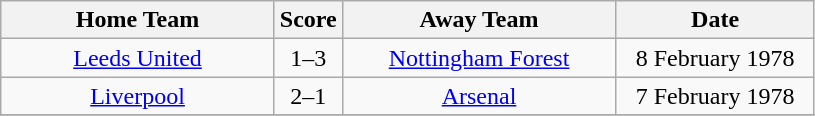<table class="wikitable" style="text-align:center;">
<tr>
<th width=175>Home Team</th>
<th width=20>Score</th>
<th width=175>Away Team</th>
<th width=125>Date</th>
</tr>
<tr>
<td><a href='#'>Leeds United</a></td>
<td>1–3</td>
<td><a href='#'>Nottingham Forest</a></td>
<td>8 February 1978</td>
</tr>
<tr>
<td><a href='#'>Liverpool</a></td>
<td>2–1</td>
<td><a href='#'>Arsenal</a></td>
<td>7 February 1978</td>
</tr>
<tr>
</tr>
</table>
